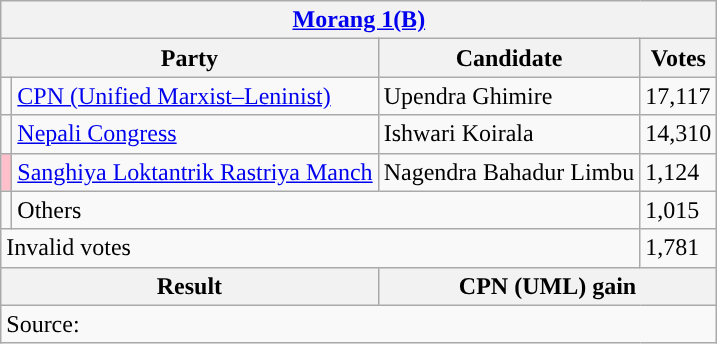<table class="wikitable">
<tr>
<th colspan="4"><a href='#'>Morang 1(B)</a></th>
</tr>
<tr>
<th colspan="2">Party</th>
<th>Candidate</th>
<th>Votes</th>
</tr>
<tr>
<td style="background-color:"></td>
<td><a href='#'>CPN (Unified Marxist–Leninist)</a></td>
<td>Upendra Ghimire</td>
<td>17,117</td>
</tr>
<tr>
<td style="background-color:"></td>
<td><a href='#'>Nepali Congress</a></td>
<td>Ishwari Koirala</td>
<td>14,310</td>
</tr>
<tr>
<td style="background-color:#ffc0cb"></td>
<td><a href='#'>Sanghiya Loktantrik Rastriya Manch</a></td>
<td>Nagendra Bahadur Limbu</td>
<td>1,124</td>
</tr>
<tr>
<td></td>
<td colspan="2">Others</td>
<td>1,015</td>
</tr>
<tr>
<td colspan="3">Invalid votes</td>
<td>1,781</td>
</tr>
<tr>
<th colspan="2">Result</th>
<th colspan="2">CPN (UML) gain</th>
</tr>
<tr>
<td colspan="4">Source: </td>
</tr>
</table>
